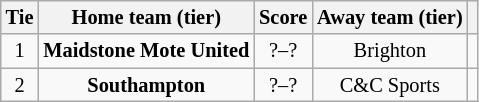<table class="wikitable" style="text-align:center; font-size:85%">
<tr>
<th>Tie</th>
<th>Home team (tier)</th>
<th>Score</th>
<th>Away team (tier)</th>
<th></th>
</tr>
<tr>
<td align="center">1</td>
<td><strong>Maidstone Mote United</strong></td>
<td align="center">?–?</td>
<td>Brighton</td>
<td></td>
</tr>
<tr>
<td align="center">2</td>
<td><strong>Southampton</strong></td>
<td align="center">?–?</td>
<td>C&C Sports</td>
<td></td>
</tr>
</table>
